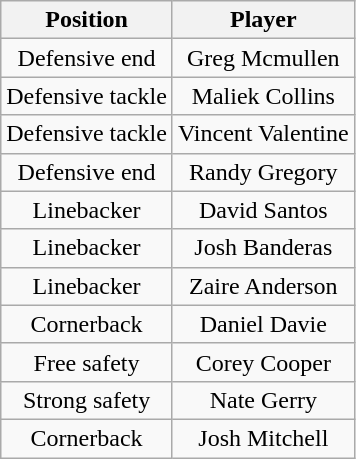<table class="wikitable" style="text-align: center;">
<tr>
<th>Position</th>
<th>Player</th>
</tr>
<tr>
<td>Defensive end</td>
<td>Greg Mcmullen</td>
</tr>
<tr>
<td>Defensive tackle</td>
<td>Maliek Collins</td>
</tr>
<tr>
<td>Defensive tackle</td>
<td>Vincent Valentine</td>
</tr>
<tr>
<td>Defensive end</td>
<td>Randy Gregory</td>
</tr>
<tr>
<td>Linebacker</td>
<td>David Santos</td>
</tr>
<tr>
<td>Linebacker</td>
<td>Josh Banderas</td>
</tr>
<tr>
<td>Linebacker</td>
<td>Zaire Anderson</td>
</tr>
<tr>
<td>Cornerback</td>
<td>Daniel Davie</td>
</tr>
<tr>
<td>Free safety</td>
<td>Corey Cooper</td>
</tr>
<tr>
<td>Strong safety</td>
<td>Nate Gerry</td>
</tr>
<tr>
<td>Cornerback</td>
<td>Josh Mitchell</td>
</tr>
</table>
